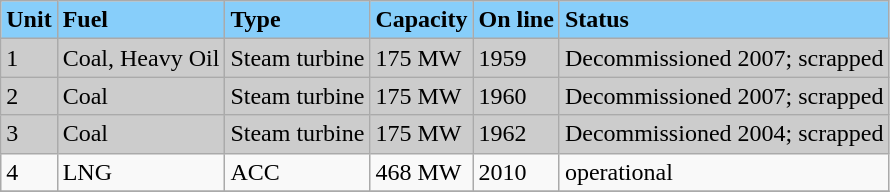<table class="wikitable">
<tr>
<td style="background-color:lightskyblue;"><strong>Unit</strong></td>
<td style="background-color:lightskyblue;"><strong>Fuel</strong></td>
<td style="background-color:lightskyblue;"><strong>Type</strong></td>
<td style="background-color:lightskyblue;"><strong>Capacity</strong></td>
<td style="background-color:lightskyblue;"><strong>On line</strong></td>
<td style="background-color:lightskyblue;"><strong>Status</strong></td>
</tr>
<tr>
<td style="background-color:#CCC;">1</td>
<td style="background-color:#CCC;">Coal, Heavy Oil</td>
<td style="background-color:#CCC;">Steam turbine</td>
<td style="background-color:#CCC;">175 MW</td>
<td style="background-color:#CCC;">1959</td>
<td style="background-color:#CCC;">Decommissioned 2007; scrapped</td>
</tr>
<tr>
<td style="background-color:#CCC;">2</td>
<td style="background-color:#CCC;">Coal</td>
<td style="background-color:#CCC;">Steam turbine</td>
<td style="background-color:#CCC;">175 MW</td>
<td style="background-color:#CCC;">1960</td>
<td style="background-color:#CCC;">Decommissioned 2007; scrapped</td>
</tr>
<tr>
<td style="background-color:#CCC;">3</td>
<td style="background-color:#CCC;">Coal</td>
<td style="background-color:#CCC;">Steam turbine</td>
<td style="background-color:#CCC;">175 MW</td>
<td style="background-color:#CCC;">1962</td>
<td style="background-color:#CCC;">Decommissioned 2004; scrapped</td>
</tr>
<tr>
<td>4</td>
<td>LNG</td>
<td>ACC</td>
<td>468 MW</td>
<td>2010</td>
<td>operational</td>
</tr>
<tr>
</tr>
</table>
